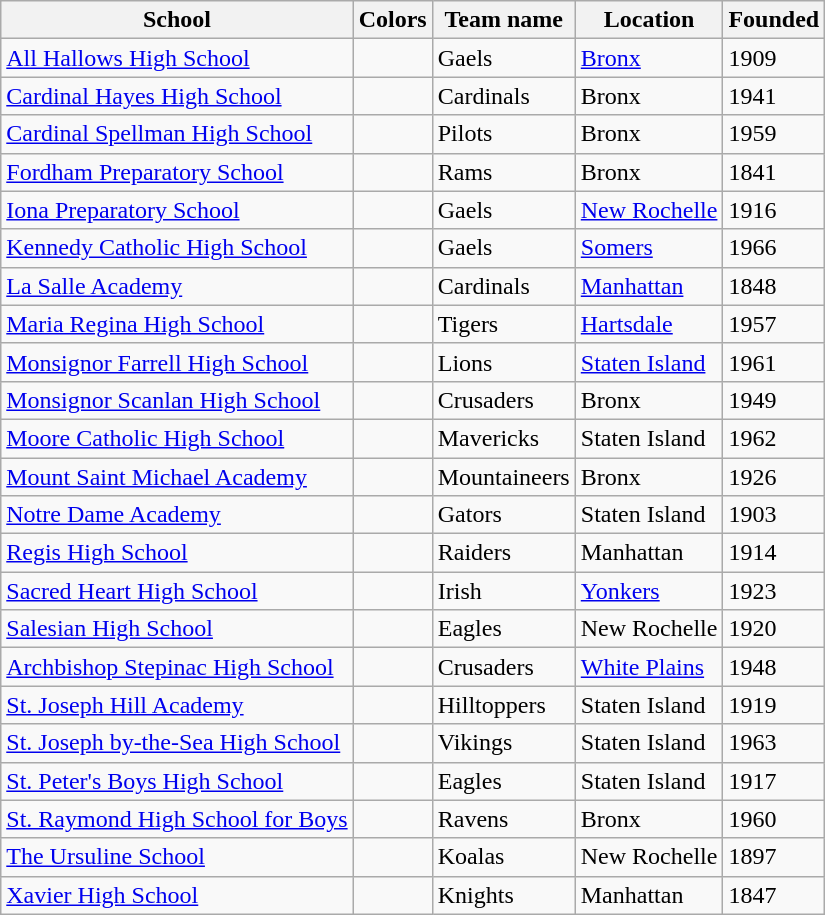<table class="wikitable">
<tr>
<th>School</th>
<th>Colors</th>
<th>Team name</th>
<th>Location</th>
<th>Founded</th>
</tr>
<tr>
<td><a href='#'>All Hallows High School</a></td>
<td></td>
<td>Gaels</td>
<td><a href='#'>Bronx</a></td>
<td>1909</td>
</tr>
<tr>
<td><a href='#'>Cardinal Hayes High School</a></td>
<td></td>
<td>Cardinals</td>
<td>Bronx</td>
<td>1941</td>
</tr>
<tr>
<td><a href='#'>Cardinal Spellman High School</a></td>
<td></td>
<td>Pilots</td>
<td>Bronx</td>
<td>1959</td>
</tr>
<tr>
<td><a href='#'>Fordham Preparatory School</a></td>
<td></td>
<td>Rams</td>
<td>Bronx</td>
<td>1841</td>
</tr>
<tr>
<td><a href='#'>Iona Preparatory School</a></td>
<td></td>
<td>Gaels</td>
<td><a href='#'>New Rochelle</a></td>
<td>1916</td>
</tr>
<tr>
<td><a href='#'>Kennedy Catholic High School</a></td>
<td></td>
<td>Gaels</td>
<td><a href='#'>Somers</a></td>
<td>1966</td>
</tr>
<tr>
<td><a href='#'>La Salle Academy</a></td>
<td></td>
<td>Cardinals</td>
<td><a href='#'>Manhattan</a></td>
<td>1848</td>
</tr>
<tr>
<td><a href='#'>Maria Regina High School</a></td>
<td></td>
<td>Tigers</td>
<td><a href='#'>Hartsdale</a></td>
<td>1957</td>
</tr>
<tr>
<td><a href='#'>Monsignor Farrell High School</a></td>
<td></td>
<td>Lions</td>
<td><a href='#'>Staten Island</a></td>
<td>1961</td>
</tr>
<tr>
<td><a href='#'>Monsignor Scanlan High School</a></td>
<td></td>
<td>Crusaders</td>
<td>Bronx</td>
<td>1949</td>
</tr>
<tr>
<td><a href='#'>Moore Catholic High School</a></td>
<td></td>
<td>Mavericks</td>
<td>Staten Island</td>
<td>1962</td>
</tr>
<tr>
<td><a href='#'>Mount Saint Michael Academy</a></td>
<td></td>
<td>Mountaineers</td>
<td>Bronx</td>
<td>1926</td>
</tr>
<tr>
<td><a href='#'>Notre Dame Academy</a></td>
<td></td>
<td>Gators</td>
<td>Staten Island</td>
<td>1903</td>
</tr>
<tr>
<td><a href='#'>Regis High School</a></td>
<td></td>
<td>Raiders</td>
<td>Manhattan</td>
<td>1914</td>
</tr>
<tr>
<td><a href='#'>Sacred Heart High School</a></td>
<td></td>
<td>Irish</td>
<td><a href='#'>Yonkers</a></td>
<td>1923</td>
</tr>
<tr>
<td><a href='#'>Salesian High School</a></td>
<td></td>
<td>Eagles</td>
<td>New Rochelle</td>
<td>1920</td>
</tr>
<tr>
<td><a href='#'>Archbishop Stepinac High School</a></td>
<td></td>
<td>Crusaders</td>
<td><a href='#'>White Plains</a></td>
<td>1948</td>
</tr>
<tr>
<td><a href='#'>St. Joseph Hill Academy</a></td>
<td></td>
<td>Hilltoppers</td>
<td>Staten Island</td>
<td>1919</td>
</tr>
<tr>
<td><a href='#'>St. Joseph by-the-Sea High School</a></td>
<td></td>
<td>Vikings</td>
<td>Staten Island</td>
<td>1963</td>
</tr>
<tr>
<td><a href='#'>St. Peter's Boys High School</a></td>
<td></td>
<td>Eagles</td>
<td>Staten Island</td>
<td>1917</td>
</tr>
<tr>
<td><a href='#'>St. Raymond High School for Boys</a></td>
<td></td>
<td>Ravens</td>
<td>Bronx</td>
<td>1960</td>
</tr>
<tr>
<td><a href='#'>The Ursuline School</a></td>
<td></td>
<td>Koalas</td>
<td>New Rochelle</td>
<td>1897</td>
</tr>
<tr>
<td><a href='#'>Xavier High School</a></td>
<td></td>
<td>Knights</td>
<td>Manhattan</td>
<td>1847</td>
</tr>
</table>
